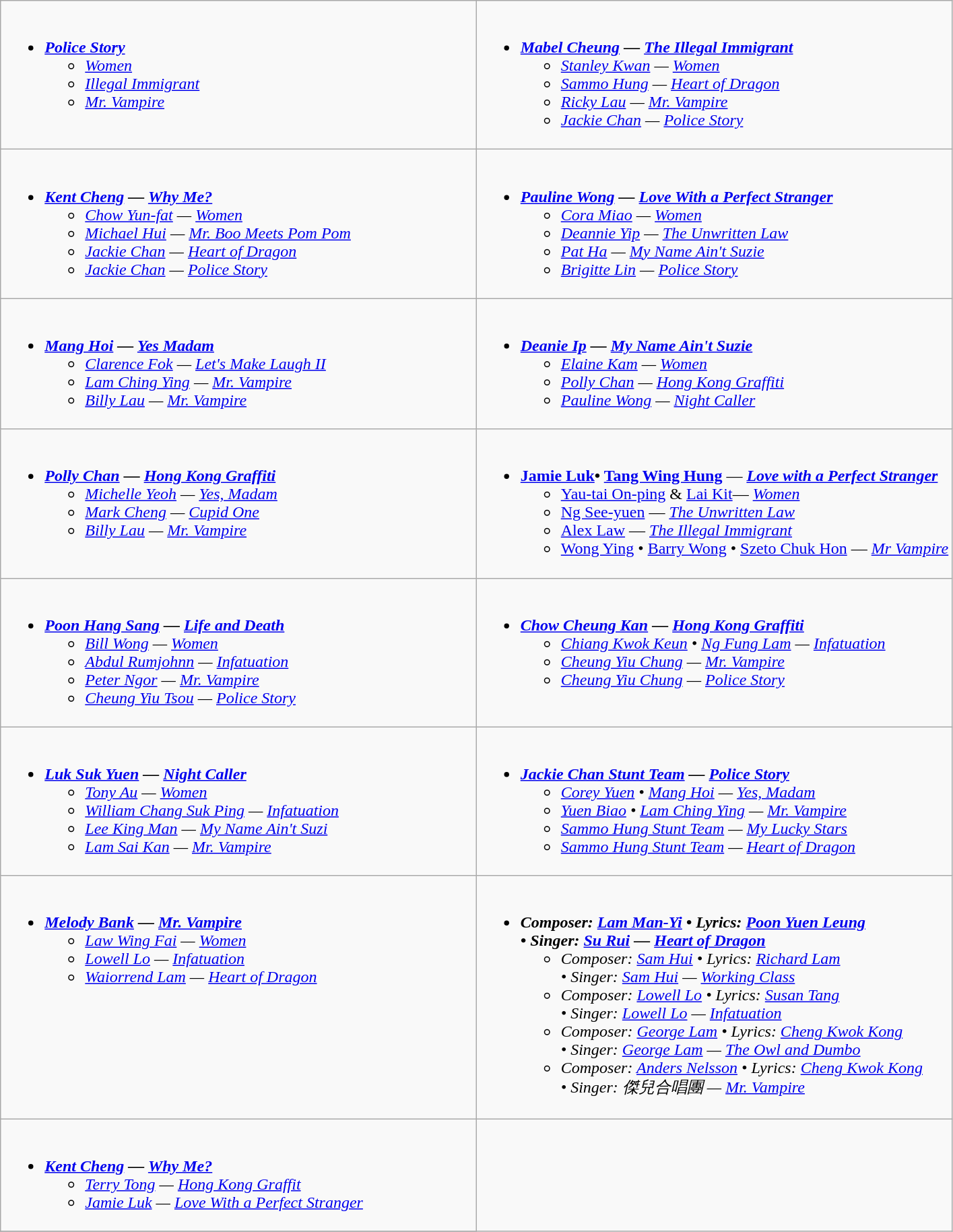<table class=wikitable>
<tr>
<td valign="top" width="50%"><br><ul><li><strong><em><a href='#'>Police Story</a></em></strong><ul><li><em><a href='#'>Women</a></em></li><li><em><a href='#'>Illegal Immigrant</a></em></li><li><em><a href='#'>Mr. Vampire</a></em></li></ul></li></ul></td>
<td valign="top" width="50%"><br><ul><li><strong><em><a href='#'>Mabel Cheung</a> — <a href='#'>The Illegal Immigrant</a></em></strong><ul><li><em><a href='#'>Stanley Kwan</a> — <a href='#'>Women</a></em></li><li><em><a href='#'>Sammo Hung</a> — <a href='#'>Heart of Dragon</a></em></li><li><em><a href='#'>Ricky Lau</a> — <a href='#'>Mr. Vampire</a></em></li><li><em><a href='#'>Jackie Chan</a> — <a href='#'>Police Story</a></em></li></ul></li></ul></td>
</tr>
<tr>
<td valign="top" width="50%"><br><ul><li><strong><em><a href='#'>Kent Cheng</a> — <a href='#'>Why Me?</a></em></strong><ul><li><em><a href='#'>Chow Yun-fat</a> — <a href='#'>Women</a></em></li><li><em><a href='#'>Michael Hui</a> — <a href='#'>Mr. Boo Meets Pom Pom</a></em></li><li><em><a href='#'>Jackie Chan</a> — <a href='#'>Heart of Dragon</a></em></li><li><em><a href='#'>Jackie Chan</a> — <a href='#'>Police Story</a></em></li></ul></li></ul></td>
<td valign="top" width="50%"><br><ul><li><strong><em><a href='#'>Pauline Wong</a> — <a href='#'>Love With a Perfect Stranger</a></em></strong><ul><li><em><a href='#'>Cora Miao</a> — <a href='#'>Women</a></em></li><li><em><a href='#'>Deannie Yip</a> — <a href='#'>The Unwritten Law</a></em></li><li><em><a href='#'>Pat Ha</a> — <a href='#'>My Name Ain't Suzie</a></em></li><li><em><a href='#'>Brigitte Lin</a> — <a href='#'>Police Story</a></em></li></ul></li></ul></td>
</tr>
<tr>
<td valign="top" width="50%"><br><ul><li><strong><em><a href='#'>Mang Hoi</a> — <a href='#'>Yes Madam</a></em></strong><ul><li><em><a href='#'>Clarence Fok</a> — <a href='#'>Let's Make Laugh II</a></em></li><li><em><a href='#'>Lam Ching Ying</a> — <a href='#'>Mr. Vampire</a></em></li><li><em><a href='#'>Billy Lau</a> — <a href='#'>Mr. Vampire</a></em></li></ul></li></ul></td>
<td valign="top" width="50%"><br><ul><li><strong><em><a href='#'>Deanie Ip</a> — <a href='#'>My Name Ain't Suzie</a></em></strong><ul><li><em><a href='#'>Elaine Kam</a> — <a href='#'>Women</a></em></li><li><em><a href='#'>Polly Chan</a> — <a href='#'>Hong Kong Graffiti</a></em></li><li><em><a href='#'>Pauline Wong</a> — <a href='#'>Night Caller</a></em></li></ul></li></ul></td>
</tr>
<tr>
<td valign="top" width="50%"><br><ul><li><strong><em><a href='#'>Polly Chan</a> — <a href='#'>Hong Kong Graffiti</a></em></strong><ul><li><em><a href='#'>Michelle Yeoh</a> — <a href='#'>Yes, Madam</a></em></li><li><em><a href='#'>Mark Cheng</a> — <a href='#'>Cupid One</a></em></li><li><em><a href='#'>Billy Lau</a> — <a href='#'>Mr. Vampire</a></em></li></ul></li></ul></td>
<td valign="top" width="50%"><br><ul><li><strong><a href='#'>Jamie Luk</a>• <a href='#'>Tang Wing Hung</a></strong> — <strong><em><a href='#'>Love with a Perfect Stranger</a></em></strong><ul><li><a href='#'>Yau-tai On-ping</a> & <a href='#'>Lai Kit</a>— <em><a href='#'>Women</a></em></li><li><a href='#'>Ng See-yuen</a> — <em><a href='#'>The Unwritten Law</a></em></li><li><a href='#'>Alex Law</a> — <em><a href='#'>The Illegal Immigrant</a></em></li><li><a href='#'>Wong Ying</a> • <a href='#'>Barry Wong</a> • <a href='#'>Szeto Chuk Hon</a> — <em><a href='#'>Mr Vampire</a></em></li></ul></li></ul></td>
</tr>
<tr>
<td valign="top" width="50%"><br><ul><li><strong><em><a href='#'>Poon Hang Sang</a> — <a href='#'>Life and Death</a></em></strong><ul><li><em><a href='#'>Bill Wong</a> — <a href='#'>Women</a></em></li><li><em><a href='#'>Abdul Rumjohnn</a> — <a href='#'>Infatuation</a></em></li><li><em><a href='#'>Peter Ngor</a> — <a href='#'>Mr. Vampire</a></em></li><li><em><a href='#'>Cheung Yiu Tsou</a> — <a href='#'>Police Story</a></em></li></ul></li></ul></td>
<td valign="top" width="50%"><br><ul><li><strong><em><a href='#'>Chow Cheung Kan</a> — <a href='#'>Hong Kong Graffiti</a></em></strong><ul><li><em><a href='#'>Chiang Kwok Keun</a> • <a href='#'>Ng Fung Lam</a> — <a href='#'>Infatuation</a></em></li><li><em><a href='#'>Cheung Yiu Chung</a> — <a href='#'>Mr. Vampire</a></em></li><li><em><a href='#'>Cheung Yiu Chung</a> — <a href='#'>Police Story</a></em></li></ul></li></ul></td>
</tr>
<tr>
<td valign="top" width="50%"><br><ul><li><strong><em><a href='#'>Luk Suk Yuen</a> — <a href='#'>Night Caller</a></em></strong><ul><li><em><a href='#'>Tony Au</a> — <a href='#'>Women</a></em></li><li><em><a href='#'>William Chang Suk Ping</a> — <a href='#'>Infatuation</a></em></li><li><em><a href='#'>Lee King Man</a> — <a href='#'>My Name Ain't Suzi</a></em></li><li><em><a href='#'>Lam Sai Kan</a> — <a href='#'>Mr. Vampire</a></em></li></ul></li></ul></td>
<td valign="top" width="50%"><br><ul><li><strong><em><a href='#'>Jackie Chan Stunt Team</a> — <a href='#'>Police Story</a></em></strong><ul><li><em><a href='#'>Corey Yuen</a> • <a href='#'>Mang Hoi</a> — <a href='#'>Yes, Madam</a></em></li><li><em><a href='#'>Yuen Biao</a> • <a href='#'>Lam Ching Ying</a> — <a href='#'>Mr. Vampire</a></em></li><li><em><a href='#'>Sammo Hung Stunt Team</a> — <a href='#'>My Lucky Stars</a></em></li><li><em><a href='#'>Sammo Hung Stunt Team</a> — <a href='#'>Heart of Dragon</a></em></li></ul></li></ul></td>
</tr>
<tr>
<td valign="top" width="50%"><br><ul><li><strong><em><a href='#'>Melody Bank</a> — <a href='#'>Mr. Vampire</a></em></strong><ul><li><em><a href='#'>Law Wing Fai</a> — <a href='#'>Women</a></em></li><li><em><a href='#'>Lowell Lo</a> — <a href='#'>Infatuation</a></em></li><li><em><a href='#'>Waiorrend Lam</a> — <a href='#'>Heart of Dragon</a></em></li></ul></li></ul></td>
<td valign="top" width="50%"><br><ul><li><strong><em>Composer: <a href='#'>Lam Man-Yi</a> • Lyrics: <a href='#'>Poon Yuen Leung</a> <br>• Singer: <a href='#'>Su Rui</a> —  <a href='#'>Heart of Dragon</a></em></strong><ul><li><em>Composer: <a href='#'>Sam Hui</a> • Lyrics: <a href='#'>Richard Lam</a> <br>• Singer: <a href='#'>Sam Hui</a> —  <a href='#'>Working Class</a></em></li><li><em>Composer: <a href='#'>Lowell Lo</a> • Lyrics: <a href='#'>Susan Tang</a> <br>• Singer: <a href='#'>Lowell Lo</a> —  <a href='#'>Infatuation</a></em></li><li><em>Composer: <a href='#'>George Lam</a> • Lyrics: <a href='#'>Cheng Kwok Kong</a> <br>• Singer: <a href='#'>George Lam</a>  —  <a href='#'>The Owl and Dumbo</a></em></li><li><em>Composer: <a href='#'>Anders Nelsson</a> • Lyrics: <a href='#'>Cheng Kwok Kong</a> <br>• Singer: 傑兒合唱團 —  <a href='#'>Mr. Vampire</a></em></li></ul></li></ul></td>
</tr>
<tr>
<td valign="top" width="50%"><br><ul><li><strong><em><a href='#'>Kent Cheng</a> — <a href='#'>Why Me?</a></em></strong><ul><li><em><a href='#'>Terry Tong</a> — <a href='#'>Hong Kong Graffit</a></em></li><li><em><a href='#'>Jamie Luk</a> — <a href='#'>Love With a Perfect Stranger</a></em></li></ul></li></ul></td>
</tr>
<tr>
</tr>
</table>
